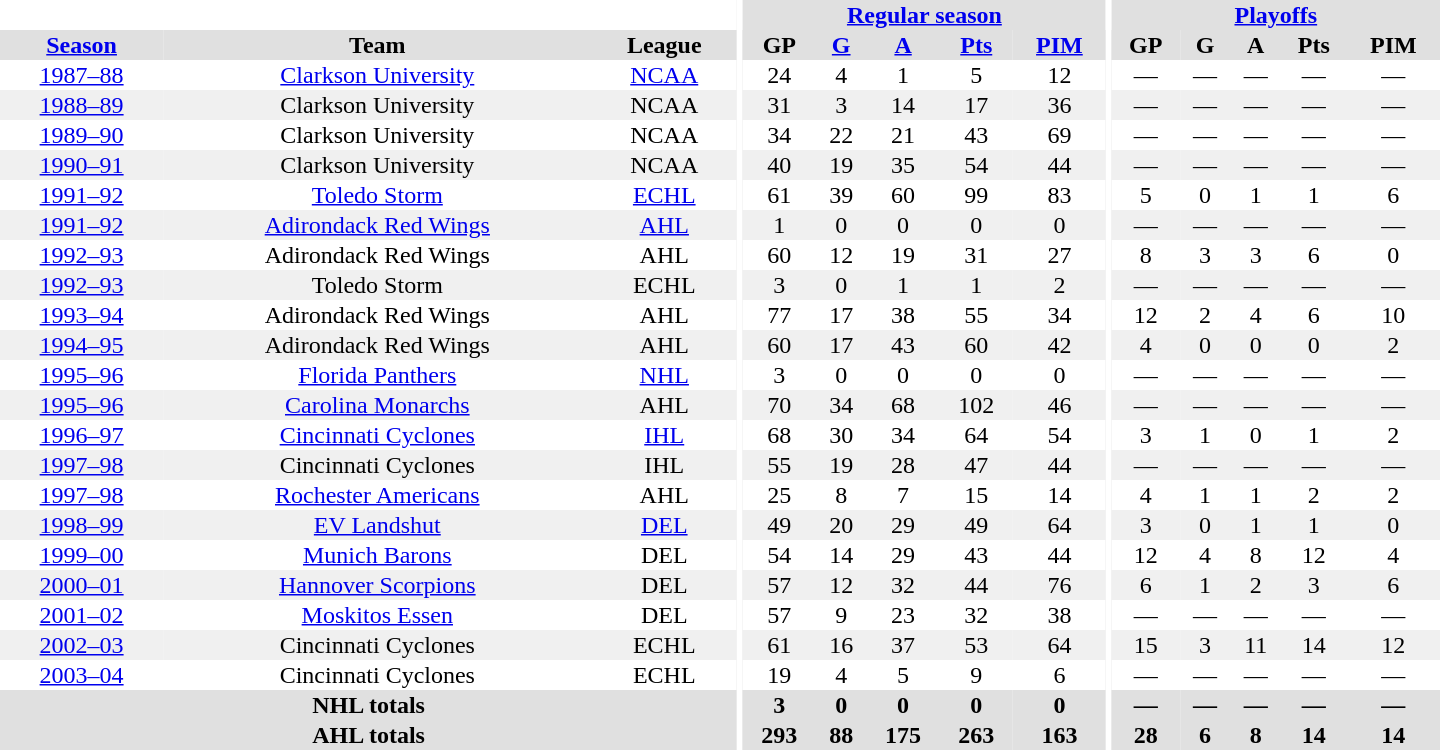<table border="0" cellpadding="1" cellspacing="0" style="text-align:center; width:60em">
<tr bgcolor="#e0e0e0">
<th colspan="3" bgcolor="#ffffff"></th>
<th rowspan="99" bgcolor="#ffffff"></th>
<th colspan="5"><a href='#'>Regular season</a></th>
<th rowspan="99" bgcolor="#ffffff"></th>
<th colspan="5"><a href='#'>Playoffs</a></th>
</tr>
<tr bgcolor="#e0e0e0">
<th><a href='#'>Season</a></th>
<th>Team</th>
<th>League</th>
<th>GP</th>
<th><a href='#'>G</a></th>
<th><a href='#'>A</a></th>
<th><a href='#'>Pts</a></th>
<th><a href='#'>PIM</a></th>
<th>GP</th>
<th>G</th>
<th>A</th>
<th>Pts</th>
<th>PIM</th>
</tr>
<tr>
<td><a href='#'>1987–88</a></td>
<td><a href='#'>Clarkson University</a></td>
<td><a href='#'>NCAA</a></td>
<td>24</td>
<td>4</td>
<td>1</td>
<td>5</td>
<td>12</td>
<td>—</td>
<td>—</td>
<td>—</td>
<td>—</td>
<td>—</td>
</tr>
<tr bgcolor="#f0f0f0">
<td><a href='#'>1988–89</a></td>
<td>Clarkson University</td>
<td>NCAA</td>
<td>31</td>
<td>3</td>
<td>14</td>
<td>17</td>
<td>36</td>
<td>—</td>
<td>—</td>
<td>—</td>
<td>—</td>
<td>—</td>
</tr>
<tr>
<td><a href='#'>1989–90</a></td>
<td>Clarkson University</td>
<td>NCAA</td>
<td>34</td>
<td>22</td>
<td>21</td>
<td>43</td>
<td>69</td>
<td>—</td>
<td>—</td>
<td>—</td>
<td>—</td>
<td>—</td>
</tr>
<tr bgcolor="#f0f0f0">
<td><a href='#'>1990–91</a></td>
<td>Clarkson University</td>
<td>NCAA</td>
<td>40</td>
<td>19</td>
<td>35</td>
<td>54</td>
<td>44</td>
<td>—</td>
<td>—</td>
<td>—</td>
<td>—</td>
<td>—</td>
</tr>
<tr>
<td><a href='#'>1991–92</a></td>
<td><a href='#'>Toledo Storm</a></td>
<td><a href='#'>ECHL</a></td>
<td>61</td>
<td>39</td>
<td>60</td>
<td>99</td>
<td>83</td>
<td>5</td>
<td>0</td>
<td>1</td>
<td>1</td>
<td>6</td>
</tr>
<tr bgcolor="#f0f0f0">
<td><a href='#'>1991–92</a></td>
<td><a href='#'>Adirondack Red Wings</a></td>
<td><a href='#'>AHL</a></td>
<td>1</td>
<td>0</td>
<td>0</td>
<td>0</td>
<td>0</td>
<td>—</td>
<td>—</td>
<td>—</td>
<td>—</td>
<td>—</td>
</tr>
<tr>
<td><a href='#'>1992–93</a></td>
<td>Adirondack Red Wings</td>
<td>AHL</td>
<td>60</td>
<td>12</td>
<td>19</td>
<td>31</td>
<td>27</td>
<td>8</td>
<td>3</td>
<td>3</td>
<td>6</td>
<td>0</td>
</tr>
<tr bgcolor="#f0f0f0">
<td><a href='#'>1992–93</a></td>
<td>Toledo Storm</td>
<td>ECHL</td>
<td>3</td>
<td>0</td>
<td>1</td>
<td>1</td>
<td>2</td>
<td>—</td>
<td>—</td>
<td>—</td>
<td>—</td>
<td>—</td>
</tr>
<tr>
<td><a href='#'>1993–94</a></td>
<td>Adirondack Red Wings</td>
<td>AHL</td>
<td>77</td>
<td>17</td>
<td>38</td>
<td>55</td>
<td>34</td>
<td>12</td>
<td>2</td>
<td>4</td>
<td>6</td>
<td>10</td>
</tr>
<tr bgcolor="#f0f0f0">
<td><a href='#'>1994–95</a></td>
<td>Adirondack Red Wings</td>
<td>AHL</td>
<td>60</td>
<td>17</td>
<td>43</td>
<td>60</td>
<td>42</td>
<td>4</td>
<td>0</td>
<td>0</td>
<td>0</td>
<td>2</td>
</tr>
<tr>
<td><a href='#'>1995–96</a></td>
<td><a href='#'>Florida Panthers</a></td>
<td><a href='#'>NHL</a></td>
<td>3</td>
<td>0</td>
<td>0</td>
<td>0</td>
<td>0</td>
<td>—</td>
<td>—</td>
<td>—</td>
<td>—</td>
<td>—</td>
</tr>
<tr bgcolor="#f0f0f0">
<td><a href='#'>1995–96</a></td>
<td><a href='#'>Carolina Monarchs</a></td>
<td>AHL</td>
<td>70</td>
<td>34</td>
<td>68</td>
<td>102</td>
<td>46</td>
<td>—</td>
<td>—</td>
<td>—</td>
<td>—</td>
<td>—</td>
</tr>
<tr>
<td><a href='#'>1996–97</a></td>
<td><a href='#'>Cincinnati Cyclones</a></td>
<td><a href='#'>IHL</a></td>
<td>68</td>
<td>30</td>
<td>34</td>
<td>64</td>
<td>54</td>
<td>3</td>
<td>1</td>
<td>0</td>
<td>1</td>
<td>2</td>
</tr>
<tr bgcolor="#f0f0f0">
<td><a href='#'>1997–98</a></td>
<td>Cincinnati Cyclones</td>
<td>IHL</td>
<td>55</td>
<td>19</td>
<td>28</td>
<td>47</td>
<td>44</td>
<td>—</td>
<td>—</td>
<td>—</td>
<td>—</td>
<td>—</td>
</tr>
<tr>
<td><a href='#'>1997–98</a></td>
<td><a href='#'>Rochester Americans</a></td>
<td>AHL</td>
<td>25</td>
<td>8</td>
<td>7</td>
<td>15</td>
<td>14</td>
<td>4</td>
<td>1</td>
<td>1</td>
<td>2</td>
<td>2</td>
</tr>
<tr bgcolor="#f0f0f0">
<td><a href='#'>1998–99</a></td>
<td><a href='#'>EV Landshut</a></td>
<td><a href='#'>DEL</a></td>
<td>49</td>
<td>20</td>
<td>29</td>
<td>49</td>
<td>64</td>
<td>3</td>
<td>0</td>
<td>1</td>
<td>1</td>
<td>0</td>
</tr>
<tr>
<td><a href='#'>1999–00</a></td>
<td><a href='#'>Munich Barons</a></td>
<td>DEL</td>
<td>54</td>
<td>14</td>
<td>29</td>
<td>43</td>
<td>44</td>
<td>12</td>
<td>4</td>
<td>8</td>
<td>12</td>
<td>4</td>
</tr>
<tr bgcolor="#f0f0f0">
<td><a href='#'>2000–01</a></td>
<td><a href='#'>Hannover Scorpions</a></td>
<td>DEL</td>
<td>57</td>
<td>12</td>
<td>32</td>
<td>44</td>
<td>76</td>
<td>6</td>
<td>1</td>
<td>2</td>
<td>3</td>
<td>6</td>
</tr>
<tr>
<td><a href='#'>2001–02</a></td>
<td><a href='#'>Moskitos Essen</a></td>
<td>DEL</td>
<td>57</td>
<td>9</td>
<td>23</td>
<td>32</td>
<td>38</td>
<td>—</td>
<td>—</td>
<td>—</td>
<td>—</td>
<td>—</td>
</tr>
<tr bgcolor="#f0f0f0">
<td><a href='#'>2002–03</a></td>
<td>Cincinnati Cyclones</td>
<td>ECHL</td>
<td>61</td>
<td>16</td>
<td>37</td>
<td>53</td>
<td>64</td>
<td>15</td>
<td>3</td>
<td>11</td>
<td>14</td>
<td>12</td>
</tr>
<tr>
<td><a href='#'>2003–04</a></td>
<td>Cincinnati Cyclones</td>
<td>ECHL</td>
<td>19</td>
<td>4</td>
<td>5</td>
<td>9</td>
<td>6</td>
<td>—</td>
<td>—</td>
<td>—</td>
<td>—</td>
<td>—</td>
</tr>
<tr>
</tr>
<tr bgcolor="#e0e0e0">
<th colspan="3">NHL totals</th>
<th>3</th>
<th>0</th>
<th>0</th>
<th>0</th>
<th>0</th>
<th>—</th>
<th>—</th>
<th>—</th>
<th>—</th>
<th>—</th>
</tr>
<tr>
</tr>
<tr bgcolor="#e0e0e0">
<th colspan="3">AHL totals</th>
<th>293</th>
<th>88</th>
<th>175</th>
<th>263</th>
<th>163</th>
<th>28</th>
<th>6</th>
<th>8</th>
<th>14</th>
<th>14</th>
</tr>
</table>
